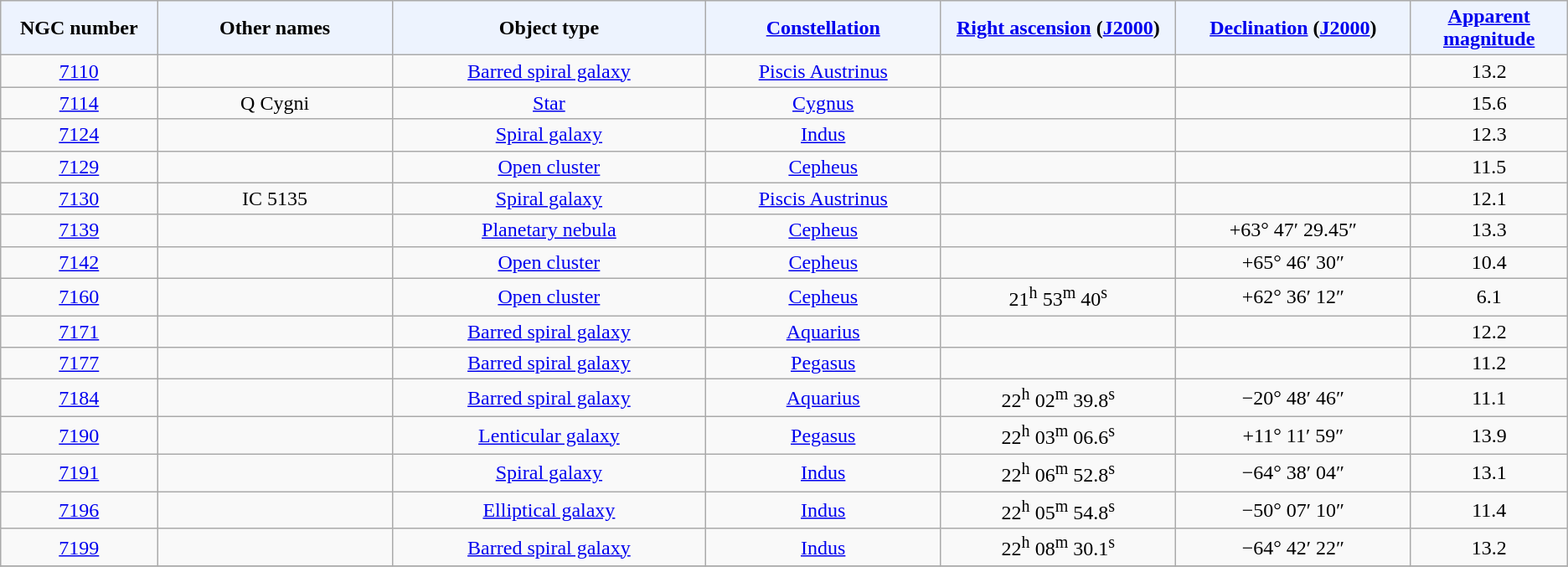<table class="wikitable sortable sticky-header sort-under" style="text-align: center;">
<tr>
<th style="background-color:#edf3fe; width: 10%;">NGC number</th>
<th style="background-color:#edf3fe; width: 15%;">Other names</th>
<th style="background-color:#edf3fe; width: 20%;">Object type</th>
<th style="background-color:#edf3fe; width: 15%;"><a href='#'>Constellation</a></th>
<th style="background-color:#edf3fe; width: 15%;"><a href='#'>Right ascension</a> (<a href='#'>J2000</a>)</th>
<th style="background-color:#edf3fe; width: 15%;"><a href='#'>Declination</a> (<a href='#'>J2000</a>)</th>
<th style="background-color:#edf3fe; width: 10%;"><a href='#'>Apparent magnitude</a></th>
</tr>
<tr>
<td><a href='#'>7110</a></td>
<td></td>
<td><a href='#'>Barred spiral galaxy</a></td>
<td><a href='#'>Piscis Austrinus</a></td>
<td></td>
<td></td>
<td>13.2</td>
</tr>
<tr>
<td><a href='#'>7114</a></td>
<td>Q Cygni</td>
<td><a href='#'>Star</a></td>
<td><a href='#'>Cygnus</a></td>
<td></td>
<td></td>
<td>15.6</td>
</tr>
<tr>
<td><a href='#'>7124</a></td>
<td></td>
<td><a href='#'>Spiral galaxy</a></td>
<td><a href='#'>Indus</a></td>
<td></td>
<td></td>
<td>12.3</td>
</tr>
<tr>
<td><a href='#'>7129</a></td>
<td></td>
<td><a href='#'>Open cluster</a></td>
<td><a href='#'>Cepheus</a></td>
<td></td>
<td></td>
<td>11.5</td>
</tr>
<tr>
<td><a href='#'>7130</a></td>
<td>IC 5135</td>
<td><a href='#'>Spiral galaxy</a></td>
<td><a href='#'>Piscis Austrinus</a></td>
<td></td>
<td></td>
<td>12.1</td>
</tr>
<tr>
<td><a href='#'>7139</a></td>
<td></td>
<td><a href='#'>Planetary nebula</a></td>
<td><a href='#'>Cepheus</a></td>
<td></td>
<td>+63° 47′ 29.45″</td>
<td>13.3</td>
</tr>
<tr>
<td><a href='#'>7142</a></td>
<td></td>
<td><a href='#'>Open cluster</a></td>
<td><a href='#'>Cepheus</a></td>
<td></td>
<td>+65° 46′ 30″</td>
<td>10.4</td>
</tr>
<tr>
<td><a href='#'>7160</a></td>
<td></td>
<td><a href='#'>Open cluster</a></td>
<td><a href='#'>Cepheus</a></td>
<td>21<sup>h</sup> 53<sup>m</sup> 40<sup>s</sup></td>
<td>+62° 36′ 12″</td>
<td>6.1</td>
</tr>
<tr>
<td><a href='#'>7171</a></td>
<td></td>
<td><a href='#'>Barred spiral galaxy</a></td>
<td><a href='#'>Aquarius</a></td>
<td></td>
<td></td>
<td>12.2</td>
</tr>
<tr>
<td><a href='#'>7177</a></td>
<td></td>
<td><a href='#'>Barred spiral galaxy</a></td>
<td><a href='#'>Pegasus</a></td>
<td></td>
<td></td>
<td>11.2</td>
</tr>
<tr>
<td><a href='#'>7184</a></td>
<td></td>
<td><a href='#'>Barred spiral galaxy</a></td>
<td><a href='#'>Aquarius</a></td>
<td>22<sup>h</sup> 02<sup>m</sup> 39.8<sup>s</sup></td>
<td>−20° 48′ 46″</td>
<td>11.1</td>
</tr>
<tr>
<td><a href='#'>7190</a></td>
<td></td>
<td><a href='#'>Lenticular galaxy</a></td>
<td><a href='#'>Pegasus</a></td>
<td>22<sup>h</sup> 03<sup>m</sup> 06.6<sup>s</sup></td>
<td>+11° 11′ 59″</td>
<td>13.9</td>
</tr>
<tr>
<td><a href='#'>7191</a></td>
<td></td>
<td><a href='#'>Spiral galaxy</a></td>
<td><a href='#'>Indus</a></td>
<td>22<sup>h</sup> 06<sup>m</sup> 52.8<sup>s</sup></td>
<td>−64° 38′ 04″</td>
<td>13.1</td>
</tr>
<tr>
<td><a href='#'>7196</a></td>
<td></td>
<td><a href='#'>Elliptical galaxy</a></td>
<td><a href='#'>Indus</a></td>
<td>22<sup>h</sup> 05<sup>m</sup> 54.8<sup>s</sup></td>
<td>−50° 07′ 10″</td>
<td>11.4</td>
</tr>
<tr>
<td><a href='#'>7199</a></td>
<td></td>
<td><a href='#'>Barred spiral galaxy</a></td>
<td><a href='#'>Indus</a></td>
<td>22<sup>h</sup> 08<sup>m</sup> 30.1<sup>s</sup></td>
<td>−64° 42′ 22″</td>
<td>13.2</td>
</tr>
<tr>
</tr>
</table>
